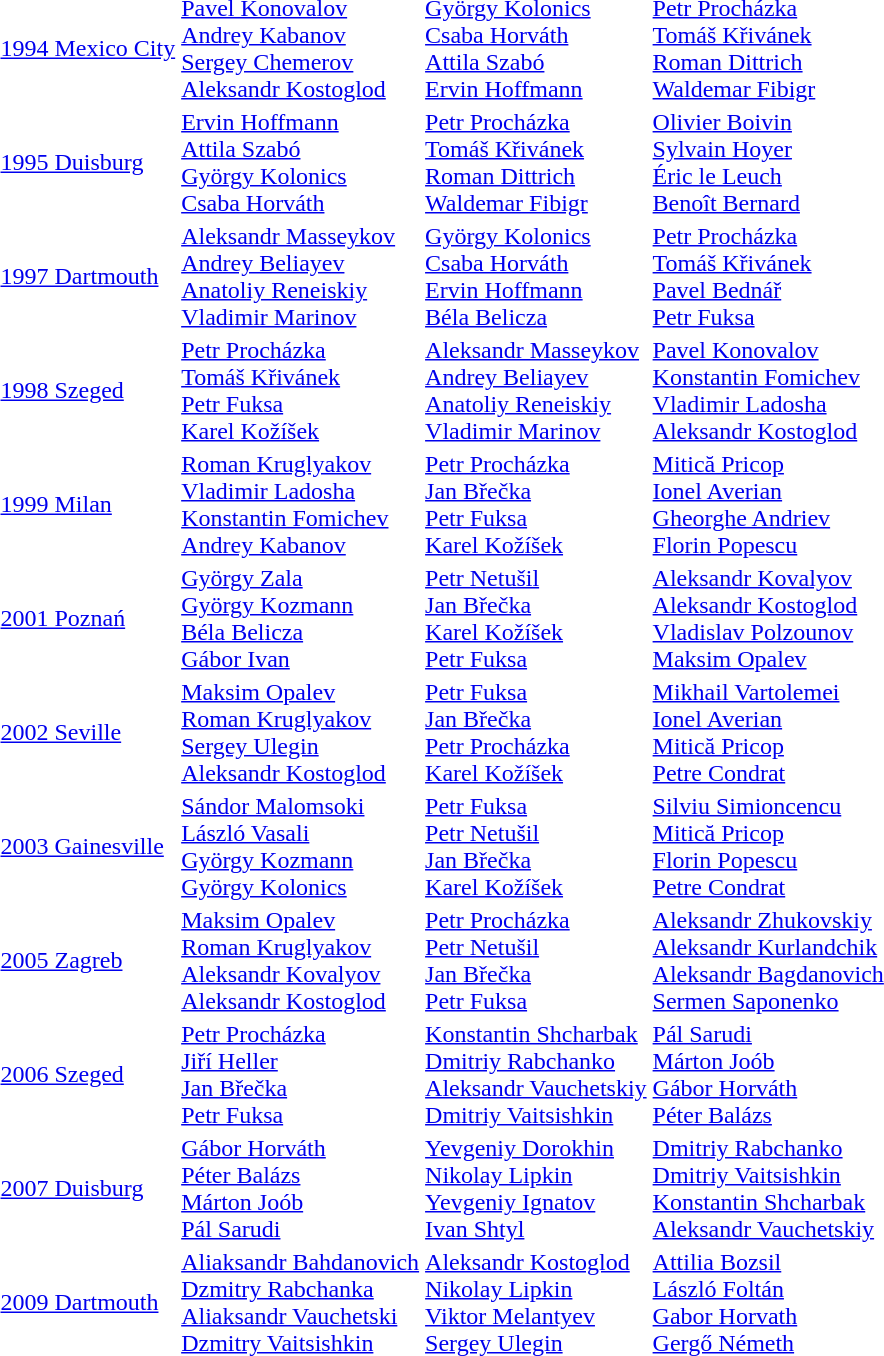<table>
<tr>
<td><a href='#'>1994 Mexico City</a></td>
<td><a href='#'>Pavel Konovalov</a><br><a href='#'>Andrey Kabanov</a><br><a href='#'>Sergey Chemerov</a><br><a href='#'>Aleksandr Kostoglod</a><br></td>
<td><a href='#'>György Kolonics</a><br><a href='#'>Csaba Horváth</a><br><a href='#'>Attila Szabó</a><br><a href='#'>Ervin Hoffmann</a><br></td>
<td><a href='#'>Petr Procházka</a><br><a href='#'>Tomáš Křivánek</a><br><a href='#'>Roman Dittrich</a><br><a href='#'>Waldemar Fibigr</a><br></td>
</tr>
<tr>
<td><a href='#'>1995 Duisburg</a></td>
<td><a href='#'>Ervin Hoffmann</a><br><a href='#'>Attila Szabó</a><br><a href='#'>György Kolonics</a><br><a href='#'>Csaba Horváth</a><br></td>
<td><a href='#'>Petr Procházka</a><br><a href='#'>Tomáš Křivánek</a><br><a href='#'>Roman Dittrich</a><br><a href='#'>Waldemar Fibigr</a><br></td>
<td><a href='#'>Olivier Boivin</a><br><a href='#'>Sylvain Hoyer</a><br><a href='#'>Éric le Leuch</a><br><a href='#'>Benoît Bernard</a><br></td>
</tr>
<tr>
<td><a href='#'>1997 Dartmouth</a></td>
<td><a href='#'>Aleksandr Masseykov</a><br><a href='#'>Andrey Beliayev</a><br><a href='#'>Anatoliy Reneiskiy</a><br><a href='#'>Vladimir Marinov</a><br></td>
<td><a href='#'>György Kolonics</a><br><a href='#'>Csaba Horváth</a><br><a href='#'>Ervin Hoffmann</a><br><a href='#'>Béla Belicza</a><br></td>
<td><a href='#'>Petr Procházka</a><br><a href='#'>Tomáš Křivánek</a><br><a href='#'>Pavel Bednář</a><br><a href='#'>Petr Fuksa</a><br></td>
</tr>
<tr>
<td><a href='#'>1998 Szeged</a></td>
<td><a href='#'>Petr Procházka</a><br><a href='#'>Tomáš Křivánek</a><br><a href='#'>Petr Fuksa</a><br><a href='#'>Karel Kožíšek</a><br></td>
<td><a href='#'>Aleksandr Masseykov</a><br><a href='#'>Andrey Beliayev</a><br><a href='#'>Anatoliy Reneiskiy</a><br><a href='#'>Vladimir Marinov</a><br></td>
<td><a href='#'>Pavel Konovalov</a><br><a href='#'>Konstantin Fomichev</a><br><a href='#'>Vladimir Ladosha</a><br><a href='#'>Aleksandr Kostoglod</a><br></td>
</tr>
<tr>
<td><a href='#'>1999 Milan</a></td>
<td><a href='#'>Roman Kruglyakov</a><br><a href='#'>Vladimir Ladosha</a><br><a href='#'>Konstantin Fomichev</a><br><a href='#'>Andrey Kabanov</a><br></td>
<td><a href='#'>Petr Procházka</a><br><a href='#'>Jan Břečka</a><br><a href='#'>Petr Fuksa</a><br><a href='#'>Karel Kožíšek</a><br></td>
<td><a href='#'>Mitică Pricop</a><br><a href='#'>Ionel Averian</a><br><a href='#'>Gheorghe Andriev</a><br><a href='#'>Florin Popescu</a><br></td>
</tr>
<tr>
<td><a href='#'>2001 Poznań</a></td>
<td><a href='#'>György Zala</a><br><a href='#'>György Kozmann</a><br><a href='#'>Béla Belicza</a><br><a href='#'>Gábor Ivan</a><br></td>
<td><a href='#'>Petr Netušil</a><br><a href='#'>Jan Břečka</a><br><a href='#'>Karel Kožíšek</a><br><a href='#'>Petr Fuksa</a><br></td>
<td><a href='#'>Aleksandr Kovalyov</a><br><a href='#'>Aleksandr Kostoglod</a><br><a href='#'>Vladislav Polzounov</a><br><a href='#'>Maksim Opalev</a><br></td>
</tr>
<tr>
<td><a href='#'>2002 Seville</a></td>
<td><a href='#'>Maksim Opalev</a><br><a href='#'>Roman Kruglyakov</a><br><a href='#'>Sergey Ulegin</a><br><a href='#'>Aleksandr Kostoglod</a><br></td>
<td><a href='#'>Petr Fuksa</a><br><a href='#'>Jan Břečka</a><br><a href='#'>Petr Procházka</a><br><a href='#'>Karel Kožíšek</a><br></td>
<td><a href='#'>Mikhail Vartolemei</a><br><a href='#'>Ionel Averian</a><br><a href='#'>Mitică Pricop</a><br><a href='#'>Petre Condrat</a><br></td>
</tr>
<tr>
<td><a href='#'>2003 Gainesville</a></td>
<td><a href='#'>Sándor Malomsoki</a><br><a href='#'>László Vasali</a><br><a href='#'>György Kozmann</a><br><a href='#'>György Kolonics</a><br></td>
<td><a href='#'>Petr Fuksa</a><br><a href='#'>Petr Netušil</a><br><a href='#'>Jan Břečka</a><br><a href='#'>Karel Kožíšek</a><br></td>
<td><a href='#'>Silviu Simioncencu</a><br><a href='#'>Mitică Pricop</a><br><a href='#'>Florin Popescu</a><br><a href='#'>Petre Condrat</a><br></td>
</tr>
<tr>
<td><a href='#'>2005 Zagreb</a></td>
<td><a href='#'>Maksim Opalev</a><br><a href='#'>Roman Kruglyakov</a><br><a href='#'>Aleksandr Kovalyov</a><br><a href='#'>Aleksandr Kostoglod</a><br></td>
<td><a href='#'>Petr Procházka</a><br><a href='#'>Petr Netušil</a><br><a href='#'>Jan Břečka</a><br><a href='#'>Petr Fuksa</a><br></td>
<td><a href='#'>Aleksandr Zhukovskiy</a><br><a href='#'>Aleksandr Kurlandchik</a><br><a href='#'>Aleksandr Bagdanovich</a><br><a href='#'>Sermen Saponenko</a><br></td>
</tr>
<tr>
<td><a href='#'>2006 Szeged</a></td>
<td><a href='#'>Petr Procházka</a><br><a href='#'>Jiří Heller</a><br><a href='#'>Jan Břečka</a><br><a href='#'>Petr Fuksa</a><br></td>
<td><a href='#'>Konstantin Shcharbak</a><br><a href='#'>Dmitriy Rabchanko</a><br><a href='#'>Aleksandr Vauchetskiy</a><br><a href='#'>Dmitriy Vaitsishkin</a><br></td>
<td><a href='#'>Pál Sarudi</a><br><a href='#'>Márton Joób</a><br><a href='#'>Gábor Horváth</a><br><a href='#'>Péter Balázs</a><br></td>
</tr>
<tr>
<td><a href='#'>2007 Duisburg</a></td>
<td><a href='#'>Gábor Horváth</a><br><a href='#'>Péter Balázs</a><br><a href='#'>Márton Joób</a><br><a href='#'>Pál Sarudi</a><br></td>
<td><a href='#'>Yevgeniy Dorokhin</a><br><a href='#'>Nikolay Lipkin</a><br><a href='#'>Yevgeniy Ignatov</a><br><a href='#'>Ivan Shtyl</a><br></td>
<td><a href='#'>Dmitriy Rabchanko</a><br><a href='#'>Dmitriy Vaitsishkin</a><br><a href='#'>Konstantin Shcharbak</a><br><a href='#'>Aleksandr Vauchetskiy</a><br></td>
</tr>
<tr>
<td><a href='#'>2009 Dartmouth</a></td>
<td><a href='#'>Aliaksandr Bahdanovich</a><br><a href='#'>Dzmitry Rabchanka</a><br><a href='#'>Aliaksandr Vauchetski</a><br><a href='#'>Dzmitry Vaitsishkin</a><br></td>
<td><a href='#'>Aleksandr Kostoglod</a><br><a href='#'>Nikolay Lipkin</a><br><a href='#'>Viktor Melantyev</a><br><a href='#'>Sergey Ulegin</a><br></td>
<td><a href='#'>Attilia Bozsil</a><br><a href='#'>László Foltán</a><br><a href='#'>Gabor Horvath</a><br><a href='#'>Gergő Németh</a><br></td>
</tr>
</table>
